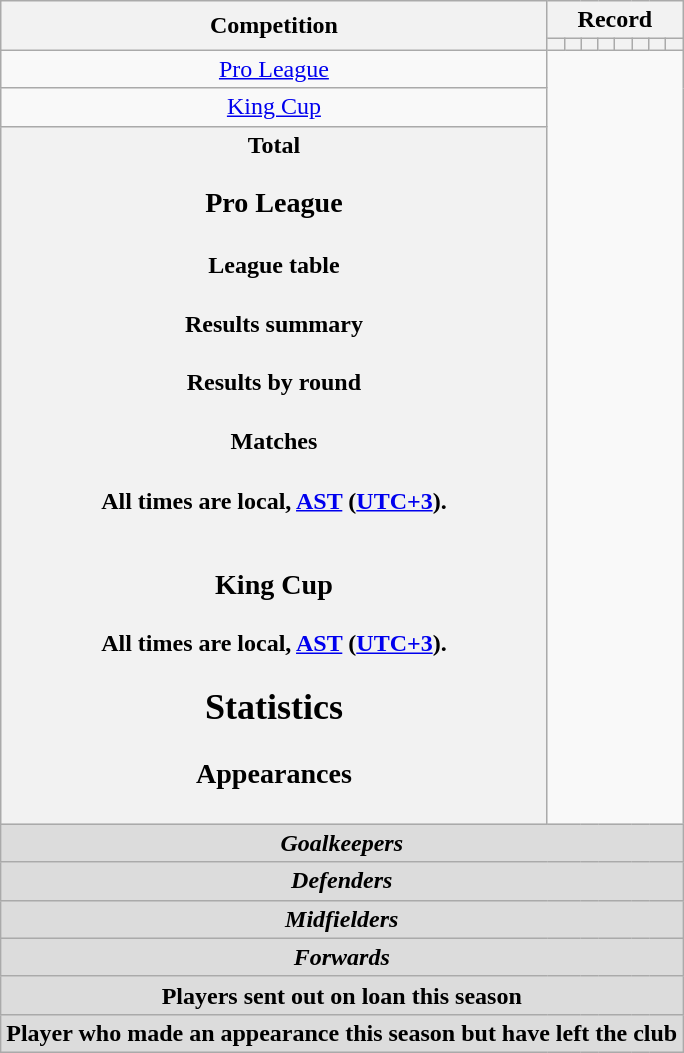<table class="wikitable" style="text-align: center">
<tr>
<th rowspan=2>Competition</th>
<th colspan=8>Record</th>
</tr>
<tr>
<th></th>
<th></th>
<th></th>
<th></th>
<th></th>
<th></th>
<th></th>
<th></th>
</tr>
<tr>
<td><a href='#'>Pro League</a><br></td>
</tr>
<tr>
<td><a href='#'>King Cup</a><br></td>
</tr>
<tr>
<th>Total<br>
<h3>Pro League</h3><h4>League table</h4><h4>Results summary</h4>
<h4>Results by round</h4><h4>Matches</h4>All times are local, <a href='#'>AST</a> (<a href='#'>UTC+3</a>).<br>


<br>




























<h3>King Cup</h3>
All times are local, <a href='#'>AST</a> (<a href='#'>UTC+3</a>).<br><h2>Statistics</h2><h3>Appearances</h3></th>
</tr>
<tr>
<th colspan=10 style=background:#dcdcdc; text-align:center><em>Goalkeepers</em><br>

</th>
</tr>
<tr>
<th colspan=10 style=background:#dcdcdc; text-align:center><em>Defenders</em><br>








</th>
</tr>
<tr>
<th colspan=10 style=background:#dcdcdc; text-align:center><em>Midfielders</em><br>













</th>
</tr>
<tr>
<th colspan=10 style=background:#dcdcdc; text-align:center><em>Forwards</em><br>




</th>
</tr>
<tr>
<th colspan=14 style=background:#dcdcdc; text-align:center>Players sent out on loan this season<br>

</th>
</tr>
<tr>
<th colspan=18 style=background:#dcdcdc; text-align:center>Player who made an appearance this season but have left the club<br>






</th>
</tr>
</table>
